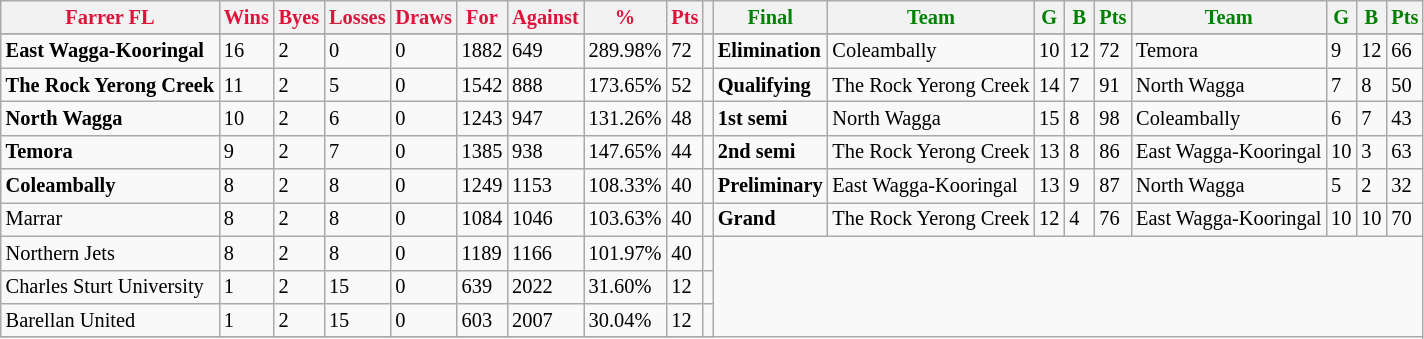<table class="wikitable" style="font-size: 85%; text-align: left">
<tr>
<th style="color:crimson">Farrer FL</th>
<th style="color:crimson">Wins</th>
<th style="color:crimson">Byes</th>
<th style="color:crimson">Losses</th>
<th style="color:crimson">Draws</th>
<th style="color:crimson">For</th>
<th style="color:crimson">Against</th>
<th style="color:crimson">%</th>
<th style="color:crimson">Pts</th>
<th></th>
<th style="color:green">Final</th>
<th style="color:green">Team</th>
<th style="color:green">G</th>
<th style="color:green">B</th>
<th style="color:green">Pts</th>
<th style="color:green">Team</th>
<th style="color:green">G</th>
<th style="color:green">B</th>
<th style="color:green">Pts</th>
</tr>
<tr>
</tr>
<tr>
</tr>
<tr>
<td><strong>	East Wagga-Kooringal	</strong></td>
<td>16</td>
<td>2</td>
<td>0</td>
<td>0</td>
<td>1882</td>
<td>649</td>
<td>289.98%</td>
<td>72</td>
<td></td>
<td><strong>Elimination</strong></td>
<td>Coleambally</td>
<td>10</td>
<td>12</td>
<td>72</td>
<td>Temora</td>
<td>9</td>
<td>12</td>
<td>66</td>
</tr>
<tr>
<td><strong>	The Rock Yerong Creek	</strong></td>
<td>11</td>
<td>2</td>
<td>5</td>
<td>0</td>
<td>1542</td>
<td>888</td>
<td>173.65%</td>
<td>52</td>
<td></td>
<td><strong>Qualifying</strong></td>
<td>The Rock Yerong Creek</td>
<td>14</td>
<td>7</td>
<td>91</td>
<td>North Wagga</td>
<td>7</td>
<td>8</td>
<td>50</td>
</tr>
<tr>
<td><strong>	North Wagga	</strong></td>
<td>10</td>
<td>2</td>
<td>6</td>
<td>0</td>
<td>1243</td>
<td>947</td>
<td>131.26%</td>
<td>48</td>
<td></td>
<td><strong>1st semi</strong></td>
<td>North Wagga</td>
<td>15</td>
<td>8</td>
<td>98</td>
<td>Coleambally</td>
<td>6</td>
<td>7</td>
<td>43</td>
</tr>
<tr>
<td><strong>	Temora	</strong></td>
<td>9</td>
<td>2</td>
<td>7</td>
<td>0</td>
<td>1385</td>
<td>938</td>
<td>147.65%</td>
<td>44</td>
<td></td>
<td><strong>2nd semi</strong></td>
<td>The Rock Yerong Creek</td>
<td>13</td>
<td>8</td>
<td>86</td>
<td>East Wagga-Kooringal</td>
<td>10</td>
<td>3</td>
<td>63</td>
</tr>
<tr ||>
<td><strong>	Coleambally	</strong></td>
<td>8</td>
<td>2</td>
<td>8</td>
<td>0</td>
<td>1249</td>
<td>1153</td>
<td>108.33%</td>
<td>40</td>
<td></td>
<td><strong>Preliminary</strong></td>
<td>East Wagga-Kooringal</td>
<td>13</td>
<td>9</td>
<td>87</td>
<td>North Wagga</td>
<td>5</td>
<td>2</td>
<td>32</td>
</tr>
<tr>
<td>Marrar</td>
<td>8</td>
<td>2</td>
<td>8</td>
<td>0</td>
<td>1084</td>
<td>1046</td>
<td>103.63%</td>
<td>40</td>
<td></td>
<td><strong>Grand</strong></td>
<td>The Rock Yerong Creek</td>
<td>12</td>
<td>4</td>
<td>76</td>
<td>East Wagga-Kooringal</td>
<td>10</td>
<td>10</td>
<td>70</td>
</tr>
<tr>
<td>Northern Jets</td>
<td>8</td>
<td>2</td>
<td>8</td>
<td>0</td>
<td>1189</td>
<td>1166</td>
<td>101.97%</td>
<td>40</td>
<td></td>
</tr>
<tr>
<td>Charles Sturt University</td>
<td>1</td>
<td>2</td>
<td>15</td>
<td>0</td>
<td>639</td>
<td>2022</td>
<td>31.60%</td>
<td>12</td>
<td></td>
</tr>
<tr>
<td>Barellan United</td>
<td>1</td>
<td>2</td>
<td>15</td>
<td>0</td>
<td>603</td>
<td>2007</td>
<td>30.04%</td>
<td>12</td>
<td></td>
</tr>
<tr>
</tr>
</table>
